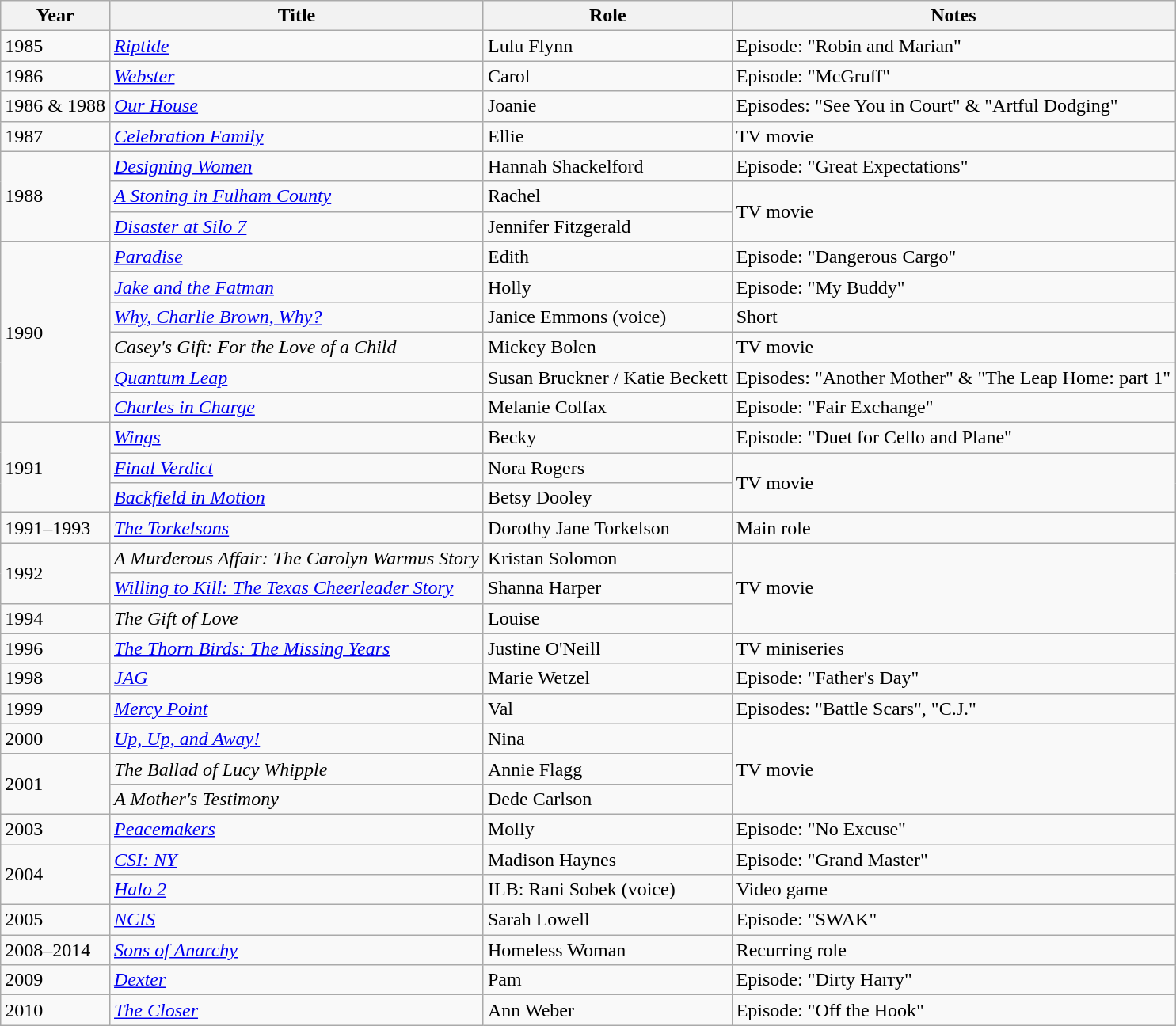<table class="wikitable sortable">
<tr>
<th>Year</th>
<th>Title</th>
<th>Role</th>
<th class="unsortable">Notes</th>
</tr>
<tr>
<td>1985</td>
<td><em><a href='#'>Riptide</a></em></td>
<td>Lulu Flynn</td>
<td>Episode: "Robin and Marian"</td>
</tr>
<tr>
<td>1986</td>
<td><em><a href='#'>Webster</a></em></td>
<td>Carol</td>
<td>Episode: "McGruff"</td>
</tr>
<tr>
<td>1986 & 1988</td>
<td><em><a href='#'>Our House</a></em></td>
<td>Joanie</td>
<td>Episodes: "See You in Court" & "Artful Dodging"</td>
</tr>
<tr>
<td>1987</td>
<td><em><a href='#'>Celebration Family</a></em></td>
<td>Ellie</td>
<td>TV movie</td>
</tr>
<tr>
<td rowspan=3>1988</td>
<td><em><a href='#'>Designing Women</a></em></td>
<td>Hannah Shackelford</td>
<td>Episode: "Great Expectations"</td>
</tr>
<tr>
<td><em><a href='#'>A Stoning in Fulham County</a></em></td>
<td>Rachel</td>
<td rowspan=2>TV movie</td>
</tr>
<tr>
<td><em><a href='#'>Disaster at Silo 7</a></em></td>
<td>Jennifer Fitzgerald</td>
</tr>
<tr>
<td rowspan=6>1990</td>
<td><em><a href='#'>Paradise</a></em></td>
<td>Edith</td>
<td>Episode: "Dangerous Cargo"</td>
</tr>
<tr>
<td><em><a href='#'>Jake and the Fatman</a></em></td>
<td>Holly</td>
<td>Episode: "My Buddy"</td>
</tr>
<tr>
<td><em><a href='#'>Why, Charlie Brown, Why?</a></em></td>
<td>Janice Emmons (voice)</td>
<td>Short</td>
</tr>
<tr>
<td><em>Casey's Gift: For the Love of a Child</em></td>
<td>Mickey Bolen</td>
<td>TV movie</td>
</tr>
<tr>
<td><em><a href='#'>Quantum Leap</a></em></td>
<td>Susan Bruckner / Katie Beckett</td>
<td>Episodes: "Another Mother" & "The Leap Home: part 1"</td>
</tr>
<tr>
<td><em><a href='#'>Charles in Charge</a></em></td>
<td>Melanie Colfax</td>
<td>Episode: "Fair Exchange"</td>
</tr>
<tr>
<td rowspan=3>1991</td>
<td><em><a href='#'>Wings</a></em></td>
<td>Becky</td>
<td>Episode: "Duet for Cello and Plane"</td>
</tr>
<tr>
<td><em><a href='#'>Final Verdict</a></em></td>
<td>Nora Rogers</td>
<td rowspan=2>TV movie</td>
</tr>
<tr>
<td><em><a href='#'>Backfield in Motion</a></em></td>
<td>Betsy Dooley</td>
</tr>
<tr>
<td>1991–1993</td>
<td><em><a href='#'>The Torkelsons</a></em></td>
<td>Dorothy Jane Torkelson</td>
<td>Main role</td>
</tr>
<tr>
<td rowspan=2>1992</td>
<td><em>A Murderous Affair: The Carolyn Warmus Story</em></td>
<td>Kristan Solomon</td>
<td rowspan=3>TV movie</td>
</tr>
<tr>
<td><em><a href='#'>Willing to Kill: The Texas Cheerleader Story</a></em></td>
<td>Shanna Harper</td>
</tr>
<tr>
<td>1994</td>
<td><em>The Gift of Love</em></td>
<td>Louise</td>
</tr>
<tr>
<td>1996</td>
<td><em><a href='#'>The Thorn Birds: The Missing Years</a></em></td>
<td>Justine O'Neill</td>
<td>TV miniseries</td>
</tr>
<tr>
<td>1998</td>
<td><em><a href='#'>JAG</a></em></td>
<td>Marie Wetzel</td>
<td>Episode: "Father's Day"</td>
</tr>
<tr>
<td>1999</td>
<td><em><a href='#'>Mercy Point</a></em></td>
<td>Val</td>
<td>Episodes: "Battle Scars", "C.J."</td>
</tr>
<tr>
<td>2000</td>
<td><em><a href='#'>Up, Up, and Away!</a></em></td>
<td>Nina</td>
<td rowspan=3>TV movie</td>
</tr>
<tr>
<td rowspan=2>2001</td>
<td><em>The Ballad of Lucy Whipple</em></td>
<td>Annie Flagg</td>
</tr>
<tr>
<td><em>A Mother's Testimony</em></td>
<td>Dede Carlson</td>
</tr>
<tr>
<td>2003</td>
<td><em><a href='#'>Peacemakers</a></em></td>
<td>Molly</td>
<td>Episode: "No Excuse"</td>
</tr>
<tr>
<td rowspan=2>2004</td>
<td><em><a href='#'>CSI: NY</a></em></td>
<td>Madison Haynes</td>
<td>Episode: "Grand Master"</td>
</tr>
<tr>
<td><em><a href='#'>Halo 2</a></em></td>
<td>ILB: Rani Sobek (voice)</td>
<td>Video game</td>
</tr>
<tr>
<td>2005</td>
<td><em><a href='#'>NCIS</a></em></td>
<td>Sarah Lowell</td>
<td>Episode: "SWAK"</td>
</tr>
<tr>
<td>2008–2014</td>
<td><em><a href='#'>Sons of Anarchy</a></em></td>
<td>Homeless Woman</td>
<td>Recurring role</td>
</tr>
<tr>
<td>2009</td>
<td><em><a href='#'>Dexter</a></em></td>
<td>Pam</td>
<td>Episode: "Dirty Harry"</td>
</tr>
<tr>
<td>2010</td>
<td><em><a href='#'>The Closer</a></em></td>
<td>Ann Weber</td>
<td>Episode: "Off the Hook"</td>
</tr>
</table>
